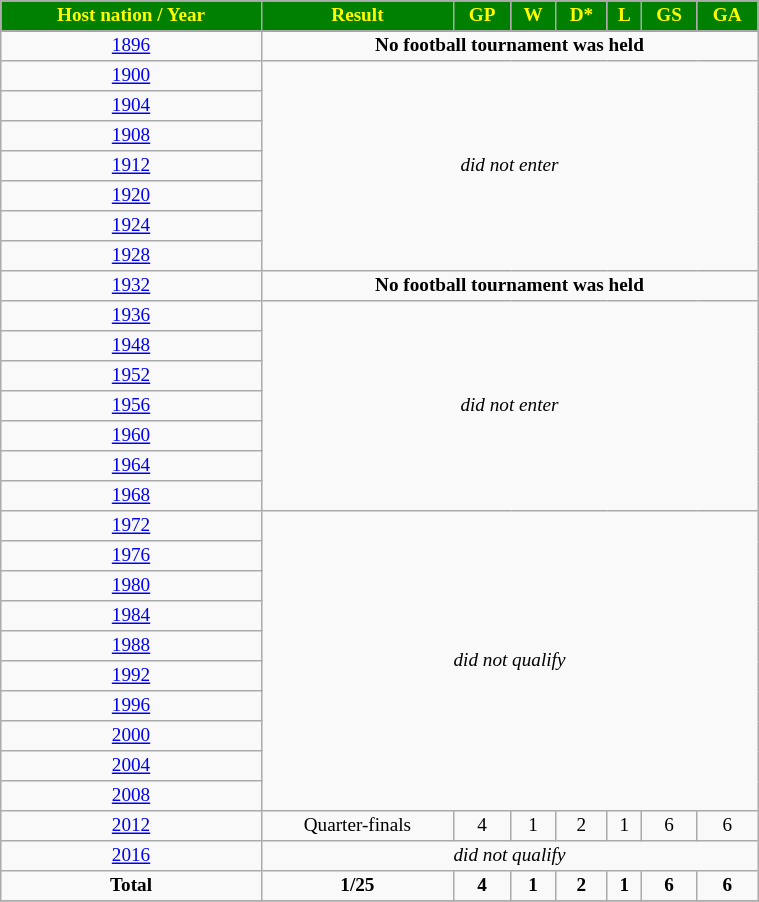<table align=border width=40% border=1 cellpadding="2" cellspacing="0" style="background: #f9f9f9; border: 1px #aaa solid; border-collapse: collapse; font-size: 80%; text-align: center;">
<tr align=center bgcolor=green style="color:yellow;">
<th>Host nation / Year</th>
<th>Result</th>
<th>GP</th>
<th>W</th>
<th>D*</th>
<th>L</th>
<th>GS</th>
<th>GA</th>
</tr>
<tr>
<td> <a href='#'>1896</a></td>
<td colspan="7"><strong>No football tournament was held</strong></td>
</tr>
<tr>
<td> <a href='#'>1900</a></td>
<td colspan="7" rowspan="7"><em>did not enter</em></td>
</tr>
<tr>
<td> <a href='#'>1904</a></td>
</tr>
<tr>
<td> <a href='#'>1908</a></td>
</tr>
<tr>
<td> <a href='#'>1912</a></td>
</tr>
<tr>
<td> <a href='#'>1920</a></td>
</tr>
<tr>
<td> <a href='#'>1924</a></td>
</tr>
<tr>
<td> <a href='#'>1928</a></td>
</tr>
<tr>
<td> <a href='#'>1932</a></td>
<td colspan="7"><strong>No football tournament was held</strong></td>
</tr>
<tr>
<td> <a href='#'>1936</a></td>
<td colspan="7" rowspan="7"><em>did not enter</em></td>
</tr>
<tr>
<td> <a href='#'>1948</a></td>
</tr>
<tr>
<td> <a href='#'>1952</a></td>
</tr>
<tr>
<td> <a href='#'>1956</a></td>
</tr>
<tr>
<td> <a href='#'>1960</a></td>
</tr>
<tr>
<td> <a href='#'>1964</a></td>
</tr>
<tr>
<td> <a href='#'>1968</a></td>
</tr>
<tr>
<td> <a href='#'>1972</a></td>
<td colspan="7" rowspan="10"><em>did not qualify</em></td>
</tr>
<tr>
<td> <a href='#'>1976</a></td>
</tr>
<tr>
<td> <a href='#'>1980</a></td>
</tr>
<tr>
<td> <a href='#'>1984</a></td>
</tr>
<tr>
<td> <a href='#'>1988</a></td>
</tr>
<tr>
<td> <a href='#'>1992</a></td>
</tr>
<tr>
<td> <a href='#'>1996</a></td>
</tr>
<tr>
<td> <a href='#'>2000</a></td>
</tr>
<tr>
<td> <a href='#'>2004</a></td>
</tr>
<tr>
<td> <a href='#'>2008</a></td>
</tr>
<tr>
<td> <a href='#'>2012</a></td>
<td>Quarter-finals</td>
<td>4</td>
<td>1</td>
<td>2</td>
<td>1</td>
<td>6</td>
<td>6</td>
</tr>
<tr>
<td> <a href='#'>2016</a></td>
<td colspan="7"><em>did not qualify</em></td>
</tr>
<tr>
<th><strong>Total</strong></th>
<th>1/25</th>
<th>4</th>
<th>1</th>
<th>2</th>
<th>1</th>
<th>6</th>
<th>6</th>
</tr>
<tr>
</tr>
</table>
